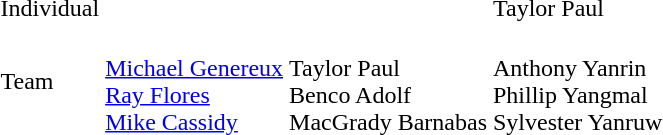<table>
<tr>
<td>Individual</td>
<td></td>
<td></td>
<td>Taylor Paul<br></td>
</tr>
<tr>
<td>Team</td>
<td nowrap><br><a href='#'>Michael Genereux</a><br><a href='#'>Ray Flores</a><br><a href='#'>Mike Cassidy</a></td>
<td nowrap><br>Taylor Paul<br>Benco Adolf<br>MacGrady Barnabas</td>
<td nowrap><br>Anthony Yanrin<br>Phillip Yangmal<br>Sylvester Yanruw</td>
</tr>
</table>
